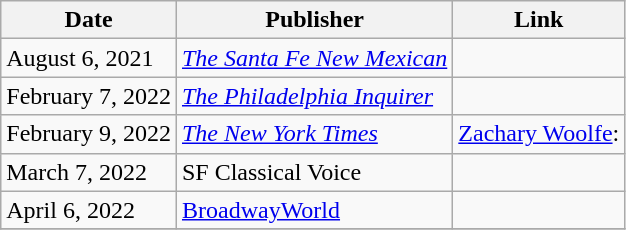<table class="wikitable">
<tr>
<th>Date</th>
<th>Publisher</th>
<th>Link</th>
</tr>
<tr>
<td>August 6, 2021</td>
<td><em><a href='#'>The Santa Fe New Mexican</a></em></td>
<td></td>
</tr>
<tr>
<td>February 7, 2022</td>
<td><em><a href='#'>The Philadelphia Inquirer</a></em></td>
<td></td>
</tr>
<tr>
<td>February 9, 2022</td>
<td><em><a href='#'>The New York Times</a></em></td>
<td><a href='#'>Zachary Woolfe</a>: </td>
</tr>
<tr>
<td>March 7, 2022</td>
<td>SF Classical Voice</td>
<td></td>
</tr>
<tr>
<td>April 6, 2022</td>
<td><a href='#'>BroadwayWorld</a></td>
<td></td>
</tr>
<tr>
</tr>
</table>
